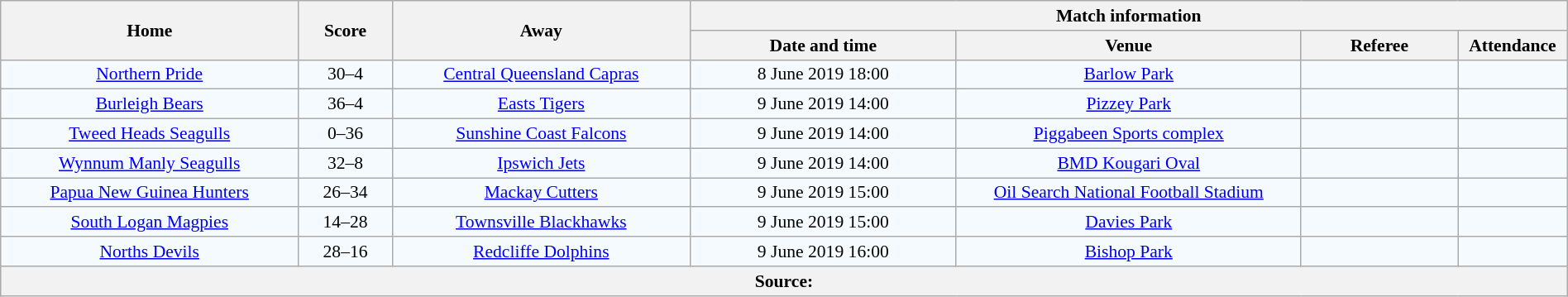<table class="wikitable" width="100%" style="border-collapse:collapse; font-size:90%; text-align:center;">
<tr>
<th rowspan="2" width="19%">Home</th>
<th rowspan="2" width="6%">Score</th>
<th rowspan="2" width="19%">Away</th>
<th colspan="4">Match information</th>
</tr>
<tr bgcolor="#CCCCCC">
<th width="17%">Date and time</th>
<th width="22%">Venue</th>
<th width="10%">Referee</th>
<th width="7%">Attendance</th>
</tr>
<tr bgcolor="#F5FAFF">
<td> <a href='#'>Northern Pride</a></td>
<td>30–4</td>
<td> <a href='#'>Central Queensland Capras</a></td>
<td>8 June 2019 18:00</td>
<td><a href='#'>Barlow Park</a></td>
<td></td>
<td></td>
</tr>
<tr bgcolor="#F5FAFF">
<td> <a href='#'>Burleigh Bears</a></td>
<td>36–4</td>
<td> <a href='#'>Easts Tigers</a></td>
<td>9 June 2019 14:00</td>
<td><a href='#'>Pizzey Park</a></td>
<td></td>
<td></td>
</tr>
<tr bgcolor="#F5FAFF">
<td> <a href='#'>Tweed Heads Seagulls</a></td>
<td>0–36</td>
<td> <a href='#'>Sunshine Coast Falcons</a></td>
<td>9 June 2019 14:00</td>
<td><a href='#'>Piggabeen Sports complex</a></td>
<td></td>
<td></td>
</tr>
<tr bgcolor="#F5FAFF">
<td> <a href='#'>Wynnum Manly Seagulls</a></td>
<td>32–8</td>
<td> <a href='#'>Ipswich Jets</a></td>
<td>9 June 2019 14:00</td>
<td><a href='#'>BMD Kougari Oval</a></td>
<td></td>
<td></td>
</tr>
<tr bgcolor="#F5FAFF">
<td> <a href='#'>Papua New Guinea Hunters</a></td>
<td>26–34</td>
<td> <a href='#'>Mackay Cutters</a></td>
<td>9 June 2019 15:00</td>
<td><a href='#'>Oil Search National Football Stadium</a></td>
<td></td>
<td></td>
</tr>
<tr bgcolor="#F5FAFF">
<td> <a href='#'>South Logan Magpies</a></td>
<td>14–28</td>
<td> <a href='#'>Townsville Blackhawks</a></td>
<td>9 June 2019 15:00</td>
<td><a href='#'>Davies Park</a></td>
<td></td>
<td></td>
</tr>
<tr bgcolor="#F5FAFF">
<td> <a href='#'>Norths Devils</a></td>
<td>28–16</td>
<td> <a href='#'>Redcliffe Dolphins</a></td>
<td>9 June 2019 16:00</td>
<td><a href='#'>Bishop Park</a></td>
<td></td>
<td></td>
</tr>
<tr bgcolor="#C1D8FF">
<th colspan="7">Source:</th>
</tr>
</table>
